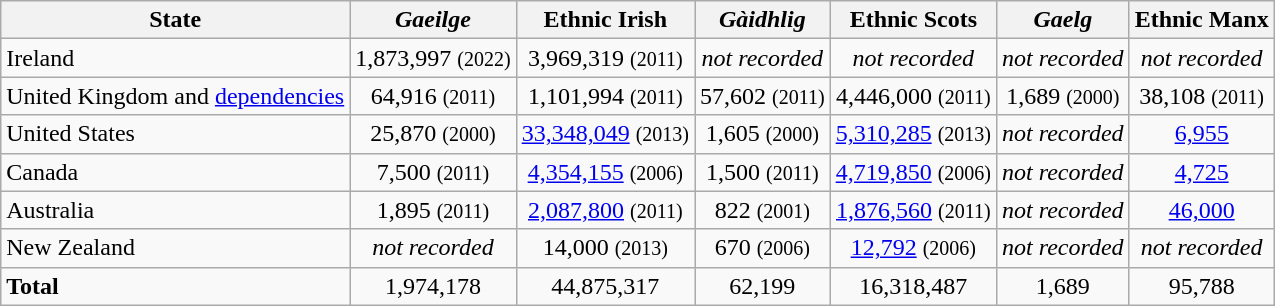<table class="wikitable sortable" style="text-align:right">
<tr>
<th>State</th>
<th><em>Gaeilge</em></th>
<th>Ethnic Irish</th>
<th><em>Gàidhlig</em></th>
<th>Ethnic Scots</th>
<th><em>Gaelg</em></th>
<th>Ethnic Manx</th>
</tr>
<tr>
<td align="left">Ireland</td>
<td align="center">1,873,997 <small>(2022)</small></td>
<td align="center">3,969,319 <small>(2011)</small></td>
<td align="center"><em>not recorded</em></td>
<td align="center"><em>not recorded</em></td>
<td align="center"><em>not recorded</em></td>
<td align="center"><em>not recorded</em></td>
</tr>
<tr>
<td align="left">United Kingdom and <a href='#'>dependencies</a><br></td>
<td align="center">64,916 <small>(2011)</small></td>
<td align="center">1,101,994 <small>(2011)</small></td>
<td align="center">57,602 <small>(2011)</small></td>
<td align="center">4,446,000 <small>(2011)</small></td>
<td align="center">1,689 <small>(2000)</small></td>
<td align="center">38,108 <small>(2011)</small></td>
</tr>
<tr>
<td align="left">United States</td>
<td align="center">25,870 <small>(2000)</small></td>
<td align="center"><a href='#'>33,348,049</a> <small>(2013)</small></td>
<td align="center">1,605 <small>(2000)</small></td>
<td align="center"><a href='#'>5,310,285</a> <small>(2013)</small></td>
<td align="center"><em>not recorded</em></td>
<td align="center"><a href='#'>6,955</a></td>
</tr>
<tr>
<td align="left">Canada</td>
<td align="center">7,500 <small>(2011)</small></td>
<td align="center"><a href='#'>4,354,155</a> <small>(2006)</small></td>
<td align="center">1,500 <small>(2011)</small></td>
<td align="center"><a href='#'>4,719,850</a> <small>(2006)</small></td>
<td align="center"><em>not recorded</em></td>
<td align="center"><a href='#'>4,725</a></td>
</tr>
<tr>
<td align="left">Australia</td>
<td align="center">1,895 <small>(2011)</small></td>
<td align="center"><a href='#'>2,087,800</a> <small>(2011)</small></td>
<td align="center">822 <small>(2001)</small></td>
<td align="center"><a href='#'>1,876,560</a> <small>(2011)</small></td>
<td align="center"><em>not recorded</em></td>
<td align="center"><a href='#'>46,000</a></td>
</tr>
<tr>
<td align="left">New Zealand</td>
<td align="center"><em>not recorded</em></td>
<td align="center">14,000 <small>(2013)</small></td>
<td align="center">670 <small>(2006)</small></td>
<td align="center"><a href='#'>12,792</a> <small>(2006)</small></td>
<td align="center"><em>not recorded</em></td>
<td align="center"><em>not recorded</em></td>
</tr>
<tr>
<td align="left"><strong>Total</strong></td>
<td align="center">1,974,178</td>
<td align="center">44,875,317</td>
<td align="center">62,199</td>
<td align="center">16,318,487</td>
<td align="center">1,689</td>
<td align="center">95,788</td>
</tr>
</table>
